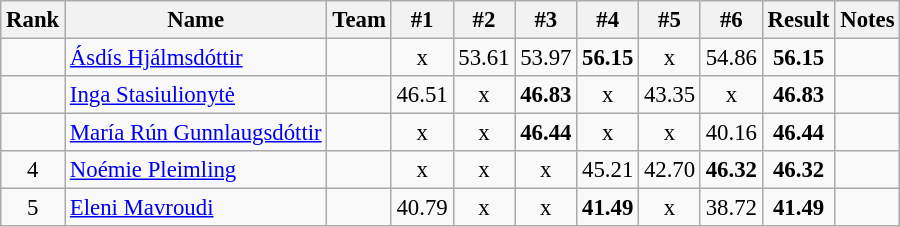<table class="wikitable sortable" style="text-align:center; font-size:95%">
<tr>
<th>Rank</th>
<th>Name</th>
<th>Team</th>
<th>#1</th>
<th>#2</th>
<th>#3</th>
<th>#4</th>
<th>#5</th>
<th>#6</th>
<th>Result</th>
<th>Notes</th>
</tr>
<tr>
<td></td>
<td align="left"><a href='#'>Ásdís Hjálmsdóttir</a></td>
<td align=left></td>
<td>x</td>
<td>53.61</td>
<td>53.97</td>
<td><strong>56.15</strong></td>
<td>x</td>
<td>54.86</td>
<td><strong>56.15</strong></td>
<td></td>
</tr>
<tr>
<td></td>
<td align="left"><a href='#'>Inga Stasiulionytė</a></td>
<td align=left></td>
<td>46.51</td>
<td>x</td>
<td><strong>46.83</strong></td>
<td>x</td>
<td>43.35</td>
<td>x</td>
<td><strong>46.83</strong></td>
<td></td>
</tr>
<tr>
<td></td>
<td align="left"><a href='#'>María Rún Gunnlaugsdóttir</a></td>
<td align=left></td>
<td>x</td>
<td>x</td>
<td><strong>46.44</strong></td>
<td>x</td>
<td>x</td>
<td>40.16</td>
<td><strong>46.44</strong></td>
<td></td>
</tr>
<tr>
<td>4</td>
<td align="left"><a href='#'>Noémie Pleimling</a></td>
<td align=left></td>
<td>x</td>
<td>x</td>
<td>x</td>
<td>45.21</td>
<td>42.70</td>
<td><strong>46.32</strong></td>
<td><strong>46.32</strong></td>
<td></td>
</tr>
<tr>
<td>5</td>
<td align="left"><a href='#'>Eleni Mavroudi</a></td>
<td align=left></td>
<td>40.79</td>
<td>x</td>
<td>x</td>
<td><strong>41.49</strong></td>
<td>x</td>
<td>38.72</td>
<td><strong>41.49</strong></td>
<td></td>
</tr>
</table>
